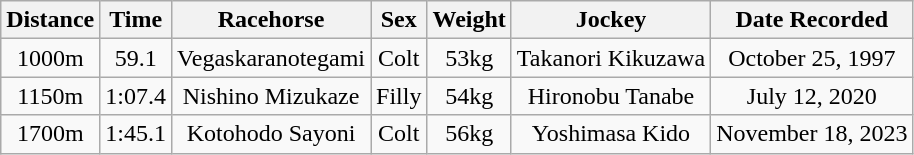<table class="wikitable" style="text-align: center;">
<tr>
<th>Distance</th>
<th>Time</th>
<th>Racehorse</th>
<th>Sex</th>
<th>Weight</th>
<th>Jockey</th>
<th>Date Recorded</th>
</tr>
<tr>
<td>1000m</td>
<td>59.1</td>
<td>Vegaskaranotegami</td>
<td>Colt</td>
<td>53kg</td>
<td>Takanori Kikuzawa</td>
<td>October 25, 1997</td>
</tr>
<tr>
<td>1150m</td>
<td>1:07.4</td>
<td>Nishino Mizukaze</td>
<td>Filly</td>
<td>54kg</td>
<td>Hironobu Tanabe</td>
<td>July 12, 2020</td>
</tr>
<tr>
<td>1700m</td>
<td>1:45.1</td>
<td>Kotohodo Sayoni</td>
<td>Colt</td>
<td>56kg</td>
<td>Yoshimasa Kido</td>
<td>November 18, 2023</td>
</tr>
</table>
